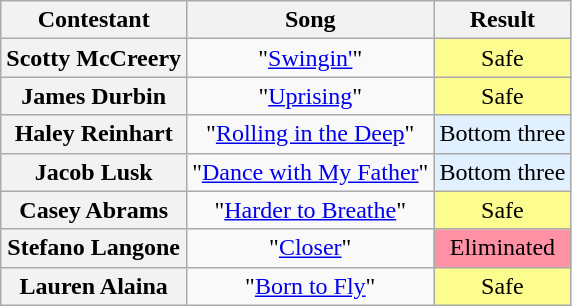<table class="wikitable unsortable" style="text-align:center;">
<tr>
<th scope="col">Contestant</th>
<th scope="col">Song</th>
<th scope="col">Result</th>
</tr>
<tr>
<th scope="row">Scotty McCreery</th>
<td>"<a href='#'>Swingin'</a>"</td>
<td bgcolor="FDFC8F">Safe</td>
</tr>
<tr>
<th scope="row">James Durbin</th>
<td>"<a href='#'>Uprising</a>"</td>
<td bgcolor="FDFC8F">Safe</td>
</tr>
<tr>
<th scope="row">Haley Reinhart</th>
<td>"<a href='#'>Rolling in the Deep</a>"</td>
<td bgcolor="E0F0FF">Bottom three</td>
</tr>
<tr>
<th scope="row">Jacob Lusk</th>
<td>"<a href='#'>Dance with My Father</a>"</td>
<td bgcolor="E0F0FF">Bottom three</td>
</tr>
<tr>
<th scope="row">Casey Abrams</th>
<td>"<a href='#'>Harder to Breathe</a>"</td>
<td bgcolor="FDFC8F">Safe</td>
</tr>
<tr>
<th scope="row">Stefano Langone</th>
<td>"<a href='#'>Closer</a>"</td>
<td bgcolor="FF91A4">Eliminated</td>
</tr>
<tr>
<th scope="row">Lauren Alaina</th>
<td>"<a href='#'>Born to Fly</a>"</td>
<td bgcolor="FDFC8F">Safe</td>
</tr>
</table>
